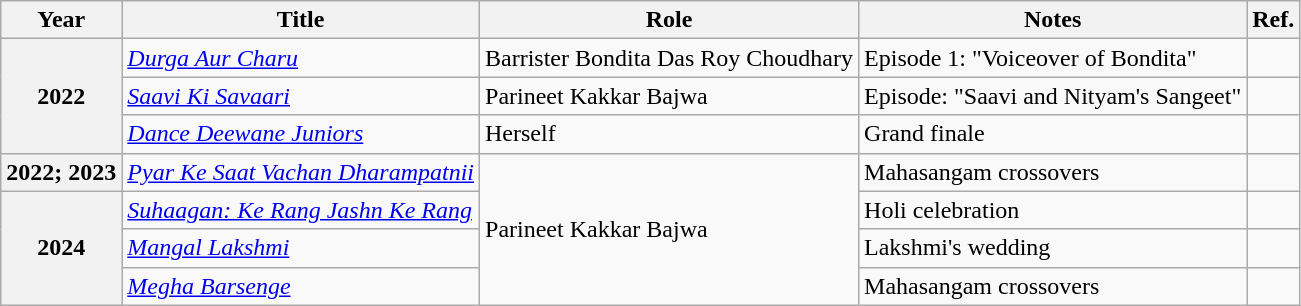<table class="wikitable plainrowheaders sortable">
<tr>
<th>Year</th>
<th>Title</th>
<th>Role</th>
<th>Notes</th>
<th>Ref.</th>
</tr>
<tr>
<th scope="row" rowspan="3">2022</th>
<td><em><a href='#'>Durga Aur Charu</a></em></td>
<td>Barrister Bondita Das Roy Choudhary</td>
<td>Episode 1: "Voiceover of Bondita"</td>
<td></td>
</tr>
<tr>
<td><em><a href='#'>Saavi Ki Savaari</a></em></td>
<td>Parineet Kakkar Bajwa</td>
<td>Episode: "Saavi and Nityam's Sangeet"</td>
<td></td>
</tr>
<tr>
<td><em><a href='#'>Dance Deewane Juniors</a></em></td>
<td>Herself</td>
<td>Grand finale</td>
<td></td>
</tr>
<tr>
<th scope="row">2022; 2023</th>
<td><em><a href='#'>Pyar Ke Saat Vachan Dharampatnii</a></em></td>
<td rowspan="4">Parineet Kakkar Bajwa</td>
<td>Mahasangam crossovers</td>
<td></td>
</tr>
<tr>
<th scope="row" rowspan="3">2024</th>
<td><em><a href='#'>Suhaagan: Ke Rang Jashn Ke Rang</a></em></td>
<td>Holi celebration</td>
<td></td>
</tr>
<tr>
<td><em><a href='#'>Mangal Lakshmi</a></em></td>
<td>Lakshmi's wedding</td>
<td></td>
</tr>
<tr>
<td><em><a href='#'>Megha Barsenge</a></em></td>
<td>Mahasangam crossovers</td>
<td></td>
</tr>
</table>
